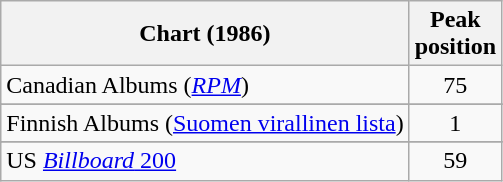<table class="wikitable sortable">
<tr>
<th>Chart (1986)</th>
<th>Peak<br>position</th>
</tr>
<tr>
<td>Canadian Albums (<em><a href='#'>RPM</a></em>)</td>
<td align="center">75</td>
</tr>
<tr>
</tr>
<tr>
<td>Finnish Albums (<a href='#'>Suomen virallinen lista</a>)</td>
<td style="text-align:center;">1</td>
</tr>
<tr>
</tr>
<tr>
</tr>
<tr>
</tr>
<tr>
</tr>
<tr>
</tr>
<tr>
</tr>
<tr>
<td>US <a href='#'><em>Billboard</em> 200</a></td>
<td align="center">59</td>
</tr>
</table>
